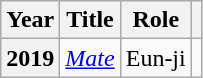<table class="wikitable plainrowheaders">
<tr>
<th scope="col">Year</th>
<th scope="col">Title</th>
<th scope="col">Role</th>
<th scope="col" class="unsortable"></th>
</tr>
<tr>
<th scope="row">2019</th>
<td><em><a href='#'>Mate</a></em></td>
<td>Eun-ji</td>
<td style="text-align:center"></td>
</tr>
</table>
